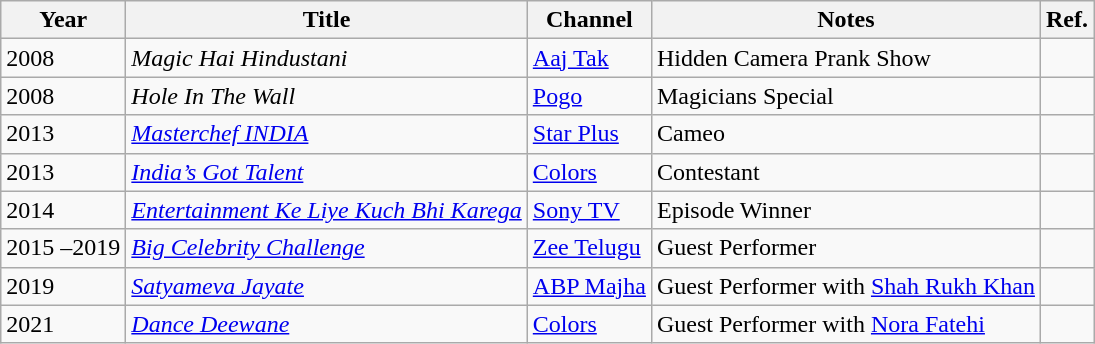<table class="wikitable">
<tr>
<th>Year</th>
<th>Title</th>
<th>Channel</th>
<th>Notes</th>
<th>Ref.</th>
</tr>
<tr>
<td>2008</td>
<td><em>Magic Hai Hindustani</em></td>
<td><a href='#'>Aaj Tak</a></td>
<td>Hidden Camera Prank Show</td>
<td></td>
</tr>
<tr>
<td>2008</td>
<td><em>Hole In The Wall</em></td>
<td><a href='#'>Pogo</a></td>
<td>Magicians Special</td>
<td></td>
</tr>
<tr>
<td>2013</td>
<td><em><a href='#'>Masterchef INDIA</a></em></td>
<td><a href='#'>Star Plus</a></td>
<td>Cameo</td>
<td></td>
</tr>
<tr>
<td>2013</td>
<td><em><a href='#'>India’s Got Talent</a></em></td>
<td><a href='#'>Colors</a></td>
<td>Contestant</td>
<td></td>
</tr>
<tr>
<td>2014</td>
<td><em><a href='#'>Entertainment Ke Liye Kuch Bhi Karega</a></em></td>
<td><a href='#'>Sony TV</a></td>
<td>Episode Winner</td>
<td></td>
</tr>
<tr>
<td>2015 –2019</td>
<td><em><a href='#'>Big Celebrity Challenge</a></em></td>
<td><a href='#'>Zee Telugu</a></td>
<td>Guest Performer</td>
<td></td>
</tr>
<tr>
<td>2019</td>
<td><em><a href='#'>Satyameva Jayate</a></em></td>
<td><a href='#'>ABP Majha</a></td>
<td>Guest Performer with <a href='#'>Shah Rukh Khan</a></td>
<td></td>
</tr>
<tr>
<td>2021</td>
<td><em><a href='#'>Dance Deewane</a></em></td>
<td><a href='#'>Colors</a></td>
<td>Guest Performer with <a href='#'>Nora Fatehi</a></td>
<td></td>
</tr>
</table>
